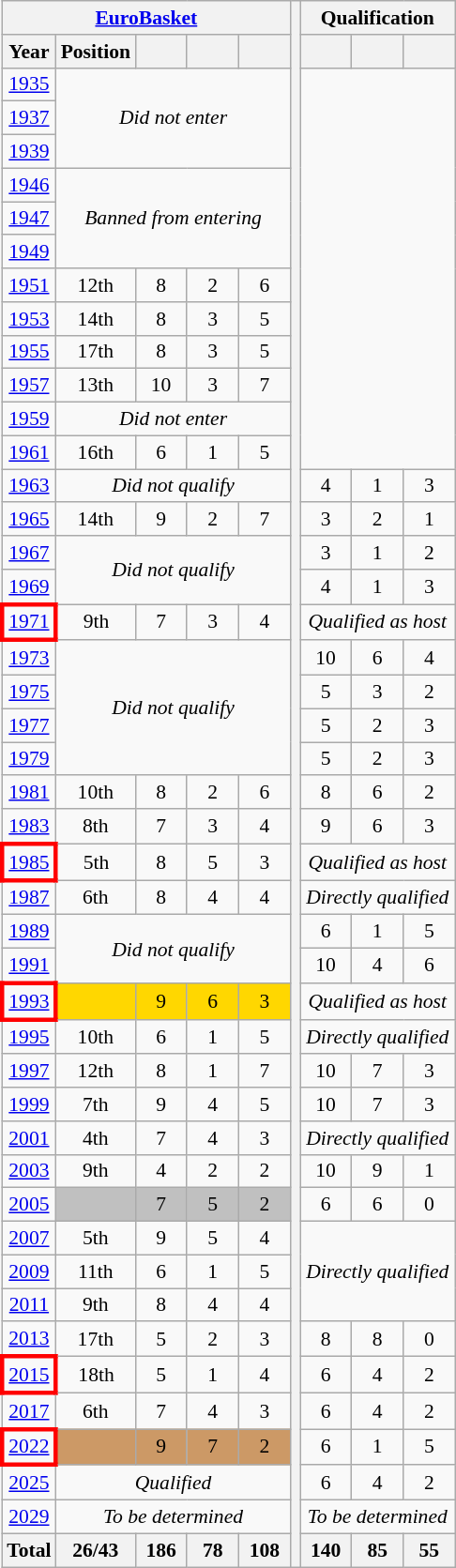<table class="wikitable" style="text-align: center;font-size:90%;">
<tr>
<th colspan=5><a href='#'>EuroBasket</a></th>
<th rowspan=46></th>
<th colspan=3>Qualification</th>
</tr>
<tr>
<th>Year</th>
<th>Position</th>
<th width=30></th>
<th width=30></th>
<th width=30></th>
<th width=30></th>
<th width=30></th>
<th width=30></th>
</tr>
<tr>
<td> <a href='#'>1935</a></td>
<td colspan=4 rowspan=3><em>Did not enter</em></td>
</tr>
<tr>
<td> <a href='#'>1937</a></td>
</tr>
<tr>
<td> <a href='#'>1939</a></td>
</tr>
<tr>
<td> <a href='#'>1946</a></td>
<td colspan=4 rowspan=3><em>Banned from entering</em></td>
</tr>
<tr>
<td> <a href='#'>1947</a></td>
</tr>
<tr>
<td> <a href='#'>1949</a></td>
</tr>
<tr>
<td> <a href='#'>1951</a></td>
<td>12th</td>
<td>8</td>
<td>2</td>
<td>6</td>
</tr>
<tr>
<td> <a href='#'>1953</a></td>
<td>14th</td>
<td>8</td>
<td>3</td>
<td>5</td>
</tr>
<tr>
<td> <a href='#'>1955</a></td>
<td>17th</td>
<td>8</td>
<td>3</td>
<td>5</td>
</tr>
<tr>
<td> <a href='#'>1957</a></td>
<td>13th</td>
<td>10</td>
<td>3</td>
<td>7</td>
</tr>
<tr>
<td> <a href='#'>1959</a></td>
<td colspan=4><em>Did not enter</em></td>
</tr>
<tr>
<td> <a href='#'>1961</a></td>
<td>16th</td>
<td>6</td>
<td>1</td>
<td>5</td>
</tr>
<tr>
<td> <a href='#'>1963</a></td>
<td colspan=4><em>Did not qualify</em></td>
<td>4</td>
<td>1</td>
<td>3</td>
</tr>
<tr>
<td> <a href='#'>1965</a></td>
<td>14th</td>
<td>9</td>
<td>2</td>
<td>7</td>
<td>3</td>
<td>2</td>
<td>1</td>
</tr>
<tr>
<td> <a href='#'>1967</a></td>
<td colspan=4 rowspan=2><em>Did not qualify</em></td>
<td>3</td>
<td>1</td>
<td>2</td>
</tr>
<tr>
<td> <a href='#'>1969</a></td>
<td>4</td>
<td>1</td>
<td>3</td>
</tr>
<tr>
<td style="border: 3px solid red"> <a href='#'>1971</a></td>
<td>9th</td>
<td>7</td>
<td>3</td>
<td>4</td>
<td colspan=3><em>Qualified as host</em></td>
</tr>
<tr>
<td> <a href='#'>1973</a></td>
<td colspan=4 rowspan=4><em>Did not qualify</em></td>
<td>10</td>
<td>6</td>
<td>4</td>
</tr>
<tr>
<td> <a href='#'>1975</a></td>
<td>5</td>
<td>3</td>
<td>2</td>
</tr>
<tr>
<td> <a href='#'>1977</a></td>
<td>5</td>
<td>2</td>
<td>3</td>
</tr>
<tr>
<td> <a href='#'>1979</a></td>
<td>5</td>
<td>2</td>
<td>3</td>
</tr>
<tr>
<td> <a href='#'>1981</a></td>
<td>10th</td>
<td>8</td>
<td>2</td>
<td>6</td>
<td>8</td>
<td>6</td>
<td>2</td>
</tr>
<tr>
<td> <a href='#'>1983</a></td>
<td>8th</td>
<td>7</td>
<td>3</td>
<td>4</td>
<td>9</td>
<td>6</td>
<td>3</td>
</tr>
<tr>
<td style="border: 3px solid red"> <a href='#'>1985</a></td>
<td>5th</td>
<td>8</td>
<td>5</td>
<td>3</td>
<td colspan=3><em>Qualified as host</em></td>
</tr>
<tr>
<td> <a href='#'>1987</a></td>
<td>6th</td>
<td>8</td>
<td>4</td>
<td>4</td>
<td colspan=3><em>Directly qualified</em></td>
</tr>
<tr>
<td> <a href='#'>1989</a></td>
<td colspan=4 rowspan=2><em>Did not qualify</em></td>
<td>6</td>
<td>1</td>
<td>5</td>
</tr>
<tr>
<td> <a href='#'>1991</a></td>
<td>10</td>
<td>4</td>
<td>6</td>
</tr>
<tr>
<td style="border: 3px solid red"> <a href='#'>1993</a></td>
<td bgcolor=gold></td>
<td bgcolor=gold>9</td>
<td bgcolor=gold>6</td>
<td bgcolor=gold>3</td>
<td colspan=3><em>Qualified as host</em></td>
</tr>
<tr>
<td> <a href='#'>1995</a></td>
<td>10th</td>
<td>6</td>
<td>1</td>
<td>5</td>
<td colspan=3><em>Directly qualified</em></td>
</tr>
<tr>
<td> <a href='#'>1997</a></td>
<td>12th</td>
<td>8</td>
<td>1</td>
<td>7</td>
<td>10</td>
<td>7</td>
<td>3</td>
</tr>
<tr>
<td> <a href='#'>1999</a></td>
<td>7th</td>
<td>9</td>
<td>4</td>
<td>5</td>
<td>10</td>
<td>7</td>
<td>3</td>
</tr>
<tr>
<td> <a href='#'>2001</a></td>
<td>4th</td>
<td>7</td>
<td>4</td>
<td>3</td>
<td colspan=3><em>Directly qualified</em></td>
</tr>
<tr>
<td> <a href='#'>2003</a></td>
<td>9th</td>
<td>4</td>
<td>2</td>
<td>2</td>
<td>10</td>
<td>9</td>
<td>1</td>
</tr>
<tr>
<td> <a href='#'>2005</a></td>
<td bgcolor=silver></td>
<td bgcolor=silver>7</td>
<td bgcolor=silver>5</td>
<td bgcolor=silver>2</td>
<td>6</td>
<td>6</td>
<td>0</td>
</tr>
<tr>
<td> <a href='#'>2007</a></td>
<td>5th</td>
<td>9</td>
<td>5</td>
<td>4</td>
<td colspan=3 rowspan=3><em>Directly qualified</em></td>
</tr>
<tr>
<td> <a href='#'>2009</a></td>
<td>11th</td>
<td>6</td>
<td>1</td>
<td>5</td>
</tr>
<tr>
<td> <a href='#'>2011</a></td>
<td>9th</td>
<td>8</td>
<td>4</td>
<td>4</td>
</tr>
<tr>
<td> <a href='#'>2013</a></td>
<td>17th</td>
<td>5</td>
<td>2</td>
<td>3</td>
<td>8</td>
<td>8</td>
<td>0</td>
</tr>
<tr>
<td style="border: 3px solid red"> <a href='#'>2015</a></td>
<td>18th</td>
<td>5</td>
<td>1</td>
<td>4</td>
<td>6</td>
<td>4</td>
<td>2</td>
</tr>
<tr>
<td> <a href='#'>2017</a></td>
<td>6th</td>
<td>7</td>
<td>4</td>
<td>3</td>
<td>6</td>
<td>4</td>
<td>2</td>
</tr>
<tr>
<td style="border: 3px solid red"> <a href='#'>2022</a></td>
<td bgcolor=#cc9966></td>
<td bgcolor=#cc9966>9</td>
<td bgcolor=#cc9966>7</td>
<td bgcolor=#cc9966>2</td>
<td>6</td>
<td>1</td>
<td>5</td>
</tr>
<tr>
<td> <a href='#'>2025</a></td>
<td colspan=4><em>Qualified</em></td>
<td>6</td>
<td>4</td>
<td>2</td>
</tr>
<tr>
<td> <a href='#'>2029</a></td>
<td colspan=4><em>To be determined</em></td>
<td colspan=3><em>To be determined</em></td>
</tr>
<tr>
<th>Total</th>
<th>26/43</th>
<th>186</th>
<th>78</th>
<th>108</th>
<th>140</th>
<th>85</th>
<th>55</th>
</tr>
</table>
